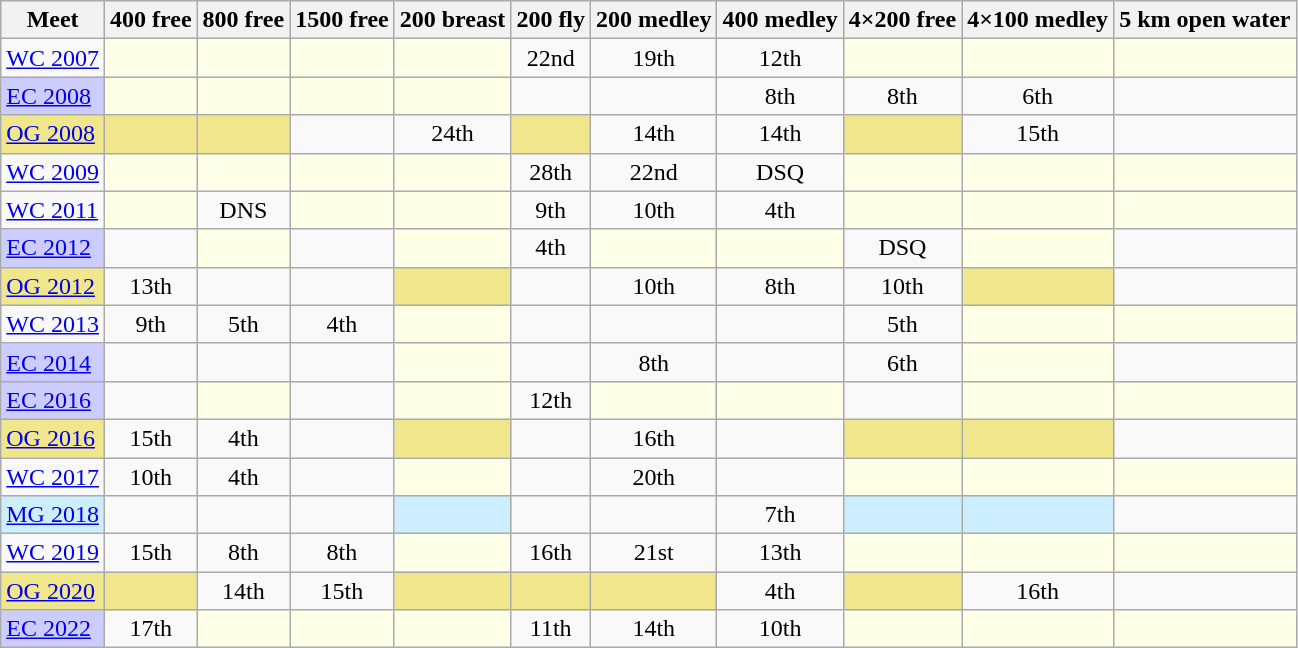<table class="sortable wikitable">
<tr>
<th>Meet</th>
<th class="unsortable">400 free</th>
<th class="unsortable">800 free</th>
<th class="unsortable">1500 free</th>
<th class="unsortable">200 breast</th>
<th class="unsortable">200 fly</th>
<th class="unsortable">200 medley</th>
<th class="unsortable">400 medley</th>
<th class="unsortable">4×200 free</th>
<th class="unsortable">4×100 medley</th>
<th class="unsortable">5 km open water</th>
</tr>
<tr>
<td><a href='#'>WC 2007</a></td>
<td style="background:#fdffe7"></td>
<td style="background:#fdffe7"></td>
<td style="background:#fdffe7"></td>
<td style="background:#fdffe7"></td>
<td align="center">22nd</td>
<td align="center">19th</td>
<td align="center">12th</td>
<td style="background:#fdffe7"></td>
<td style="background:#fdffe7"></td>
<td style="background:#fdffe7"></td>
</tr>
<tr>
<td style="background:#ccccff"><a href='#'>EC 2008</a></td>
<td style="background:#fdffe7"></td>
<td style="background:#fdffe7"></td>
<td style="background:#fdffe7"></td>
<td style="background:#fdffe7"></td>
<td align="center"></td>
<td align="center"></td>
<td align="center">8th</td>
<td align="center">8th</td>
<td align="center">6th</td>
<td></td>
</tr>
<tr>
<td style="background:#f0e68c"><a href='#'>OG 2008</a></td>
<td style="background:#f0e68c"></td>
<td style="background:#f0e68c"></td>
<td></td>
<td align="center">24th</td>
<td style="background:#f0e68c"></td>
<td align="center">14th</td>
<td align="center">14th</td>
<td style="background:#f0e68c"></td>
<td align="center">15th</td>
<td></td>
</tr>
<tr>
<td><a href='#'>WC 2009</a></td>
<td style="background:#fdffe7"></td>
<td style="background:#fdffe7"></td>
<td style="background:#fdffe7"></td>
<td style="background:#fdffe7"></td>
<td align="center">28th</td>
<td align="center">22nd</td>
<td align="center">DSQ</td>
<td style="background:#fdffe7"></td>
<td style="background:#fdffe7"></td>
<td style="background:#fdffe7"></td>
</tr>
<tr>
<td><a href='#'>WC 2011</a></td>
<td style="background:#fdffe7"></td>
<td align="center">DNS</td>
<td style="background:#fdffe7"></td>
<td style="background:#fdffe7"></td>
<td align="center">9th</td>
<td align="center">10th</td>
<td align="center">4th</td>
<td style="background:#fdffe7"></td>
<td style="background:#fdffe7"></td>
<td style="background:#fdffe7"></td>
</tr>
<tr>
<td style="background:#ccccff"><a href='#'>EC 2012</a></td>
<td align="center"></td>
<td style="background:#fdffe7"></td>
<td align="center"></td>
<td style="background:#fdffe7"></td>
<td align="center">4th</td>
<td style="background:#fdffe7"></td>
<td style="background:#fdffe7"></td>
<td align="center">DSQ</td>
<td style="background:#fdffe7"></td>
<td></td>
</tr>
<tr>
<td style="background:#f0e68c"><a href='#'>OG 2012</a></td>
<td align="center">13th</td>
<td align="center"></td>
<td></td>
<td style="background:#f0e68c"></td>
<td align="center"></td>
<td align="center">10th</td>
<td align="center">8th</td>
<td align="center">10th</td>
<td style="background:#f0e68c"></td>
<td></td>
</tr>
<tr>
<td><a href='#'>WC 2013</a></td>
<td align="center">9th</td>
<td align="center">5th</td>
<td align="center">4th</td>
<td style="background:#fdffe7"></td>
<td align="center"></td>
<td align="center"></td>
<td align="center"></td>
<td align="center">5th</td>
<td style="background:#fdffe7"></td>
<td style="background:#fdffe7"></td>
</tr>
<tr>
<td style="background:#ccccff"><a href='#'>EC 2014</a></td>
<td align="center"></td>
<td align="center"></td>
<td align="center"></td>
<td style="background:#fdffe7"></td>
<td align="center"></td>
<td align="center">8th</td>
<td align="center"></td>
<td align="center">6th</td>
<td style="background:#fdffe7"></td>
<td align="center"></td>
</tr>
<tr>
<td style="background:#ccccff"><a href='#'>EC 2016</a></td>
<td align="center"></td>
<td style="background:#fdffe7"></td>
<td align="center"></td>
<td style="background:#fdffe7"></td>
<td align="center">12th</td>
<td style="background:#fdffe7"></td>
<td style="background:#fdffe7"></td>
<td align="center"></td>
<td style="background:#fdffe7"></td>
<td style="background:#fdffe7"></td>
</tr>
<tr>
<td style="background:#f0e68c"><a href='#'>OG 2016</a></td>
<td align="center">15th</td>
<td align="center">4th</td>
<td></td>
<td style="background:#f0e68c"></td>
<td align="center"></td>
<td align="center">16th</td>
<td align="center"></td>
<td style="background:#f0e68c"></td>
<td style="background:#f0e68c"></td>
<td></td>
</tr>
<tr>
<td><a href='#'>WC 2017</a></td>
<td align="center">10th</td>
<td align="center">4th</td>
<td align="center"></td>
<td style="background:#fdffe7"></td>
<td align="center"></td>
<td align="center">20th</td>
<td align="center"></td>
<td style="background:#fdffe7"></td>
<td style="background:#fdffe7"></td>
<td style="background:#fdffe7"></td>
</tr>
<tr>
<td style="background:#cceeff"><a href='#'>MG 2018</a></td>
<td align="center"></td>
<td align="center"></td>
<td></td>
<td style="background:#cceeff"></td>
<td align="center"></td>
<td align="center"></td>
<td align="center">7th</td>
<td style="background:#cceeff"></td>
<td style="background:#cceeff"></td>
<td></td>
</tr>
<tr>
<td><a href='#'>WC 2019</a></td>
<td align="center">15th</td>
<td align="center">8th</td>
<td align="center">8th</td>
<td style="background:#fdffe7"></td>
<td align="center">16th</td>
<td align="center">21st</td>
<td align="center">13th</td>
<td style="background:#fdffe7"></td>
<td style="background:#fdffe7"></td>
<td style="background:#fdffe7"></td>
</tr>
<tr>
<td style="background:#f0e68c"><a href='#'>OG 2020</a></td>
<td style="background:#f0e68c"></td>
<td align="center">14th</td>
<td align="center">15th</td>
<td style="background:#f0e68c"></td>
<td style="background:#f0e68c"></td>
<td style="background:#f0e68c"></td>
<td align="center">4th</td>
<td style="background:#f0e68c"></td>
<td align="center">16th</td>
<td></td>
</tr>
<tr>
<td style="background:#ccccff"><a href='#'>EC 2022</a></td>
<td align="center">17th</td>
<td style="background:#fdffe7"></td>
<td style="background:#fdffe7"></td>
<td style="background:#fdffe7"></td>
<td align="center">11th</td>
<td align="center">14th</td>
<td align="center">10th</td>
<td style="background:#fdffe7"></td>
<td style="background:#fdffe7"></td>
<td style="background:#fdffe7"></td>
</tr>
</table>
